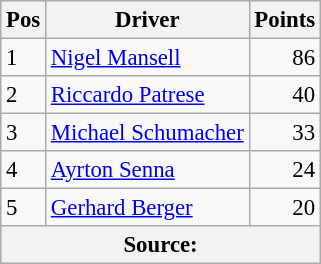<table class="wikitable" style="font-size: 95%;">
<tr>
<th>Pos</th>
<th>Driver</th>
<th>Points</th>
</tr>
<tr>
<td>1</td>
<td> <a href='#'>Nigel Mansell</a></td>
<td align="right">86</td>
</tr>
<tr>
<td>2</td>
<td> <a href='#'>Riccardo Patrese</a></td>
<td align="right">40</td>
</tr>
<tr>
<td>3</td>
<td> <a href='#'>Michael Schumacher</a></td>
<td align="right">33</td>
</tr>
<tr>
<td>4</td>
<td> <a href='#'>Ayrton Senna</a></td>
<td align="right">24</td>
</tr>
<tr>
<td>5</td>
<td> <a href='#'>Gerhard Berger</a></td>
<td align="right">20</td>
</tr>
<tr>
<th colspan=4>Source: </th>
</tr>
</table>
